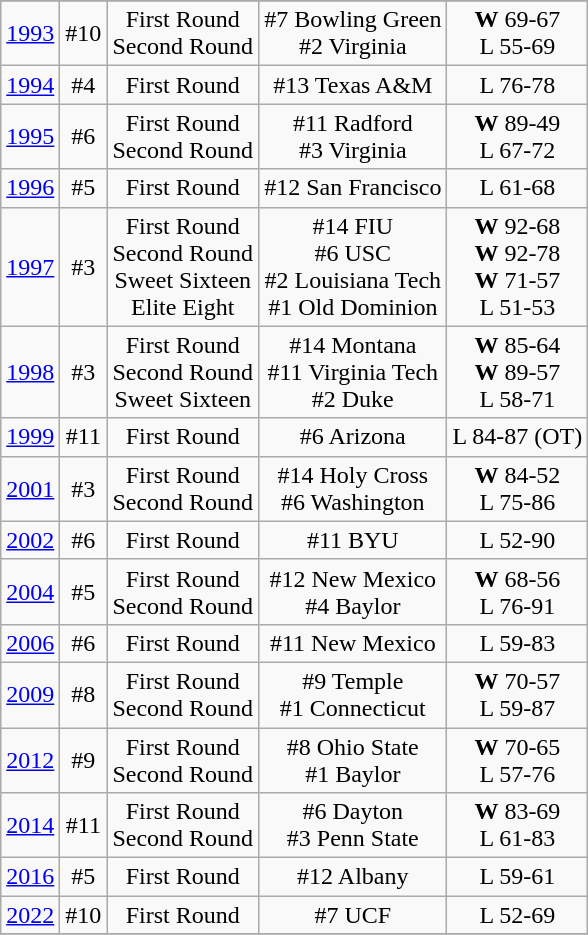<table class="wikitable" style="text-align:center">
<tr>
</tr>
<tr>
<td rowspan=1><a href='#'>1993</a></td>
<td>#10</td>
<td>First Round<br>Second Round</td>
<td>#7 Bowling Green<br>#2 Virginia</td>
<td><strong>W</strong> 69-67<br>L 55-69</td>
</tr>
<tr style="text-align:center;">
<td rowspan=1><a href='#'>1994</a></td>
<td>#4</td>
<td>First Round</td>
<td>#13 Texas A&M</td>
<td>L 76-78</td>
</tr>
<tr style="text-align:center;">
<td rowspan=1><a href='#'>1995</a></td>
<td>#6</td>
<td>First Round<br>Second Round</td>
<td>#11 Radford<br>#3 Virginia</td>
<td><strong>W</strong> 89-49<br>L 67-72</td>
</tr>
<tr style="text-align:center;">
<td rowspan=1><a href='#'>1996</a></td>
<td>#5</td>
<td>First Round</td>
<td>#12 San Francisco</td>
<td>L 61-68</td>
</tr>
<tr style="text-align:center;">
<td rowspan=1><a href='#'>1997</a></td>
<td>#3</td>
<td>First Round<br>Second Round<br>Sweet Sixteen<br>Elite Eight</td>
<td>#14 FIU<br>#6 USC<br>#2 Louisiana Tech<br>#1 Old Dominion</td>
<td><strong>W</strong> 92-68<br><strong>W</strong> 92-78<br><strong>W</strong> 71-57<br>L 51-53</td>
</tr>
<tr style="text-align:center;">
<td rowspan=1><a href='#'>1998</a></td>
<td>#3</td>
<td>First Round<br>Second Round<br>Sweet Sixteen</td>
<td>#14 Montana<br>#11 Virginia Tech<br>#2 Duke</td>
<td><strong>W</strong> 85-64<br><strong>W</strong> 89-57<br>L 58-71</td>
</tr>
<tr style="text-align:center;">
<td rowspan=1><a href='#'>1999</a></td>
<td>#11</td>
<td>First Round</td>
<td>#6 Arizona</td>
<td>L 84-87 (OT)</td>
</tr>
<tr style="text-align:center;">
<td rowspan=1><a href='#'>2001</a></td>
<td>#3</td>
<td>First Round<br>Second Round</td>
<td>#14 Holy Cross<br>#6 Washington</td>
<td><strong>W</strong> 84-52<br>L 75-86</td>
</tr>
<tr style="text-align:center;">
<td rowspan=1><a href='#'>2002</a></td>
<td>#6</td>
<td>First Round</td>
<td>#11 BYU</td>
<td>L 52-90</td>
</tr>
<tr style="text-align:center;">
<td rowspan=1><a href='#'>2004</a></td>
<td>#5</td>
<td>First Round<br>Second Round</td>
<td>#12 New Mexico<br>#4 Baylor</td>
<td><strong>W</strong> 68-56<br>L 76-91</td>
</tr>
<tr style="text-align:center;">
<td rowspan=1><a href='#'>2006</a></td>
<td>#6</td>
<td>First Round</td>
<td>#11 New Mexico</td>
<td>L 59-83</td>
</tr>
<tr style="text-align:center;">
<td rowspan=1><a href='#'>2009</a></td>
<td>#8</td>
<td>First Round<br>Second Round</td>
<td>#9 Temple<br>#1 Connecticut</td>
<td><strong>W</strong> 70-57<br>L 59-87</td>
</tr>
<tr style="text-align:center;">
<td rowspan=1><a href='#'>2012</a></td>
<td>#9</td>
<td>First Round<br>Second Round</td>
<td>#8 Ohio State<br>#1 Baylor</td>
<td><strong>W</strong> 70-65<br>L 57-76</td>
</tr>
<tr style="text-align:center;">
<td rowspan=1><a href='#'>2014</a></td>
<td>#11</td>
<td>First Round<br>Second Round</td>
<td>#6 Dayton<br>#3 Penn State</td>
<td><strong>W</strong> 83-69<br>L 61-83</td>
</tr>
<tr style="text-align:center;">
<td rowspan=1><a href='#'>2016</a></td>
<td>#5</td>
<td>First Round</td>
<td>#12 Albany</td>
<td>L 59-61</td>
</tr>
<tr style="text-align:center;">
<td rowspan=1><a href='#'>2022</a></td>
<td>#10</td>
<td>First Round</td>
<td>#7 UCF</td>
<td>L 52-69</td>
</tr>
<tr style="text-align:center;">
</tr>
</table>
